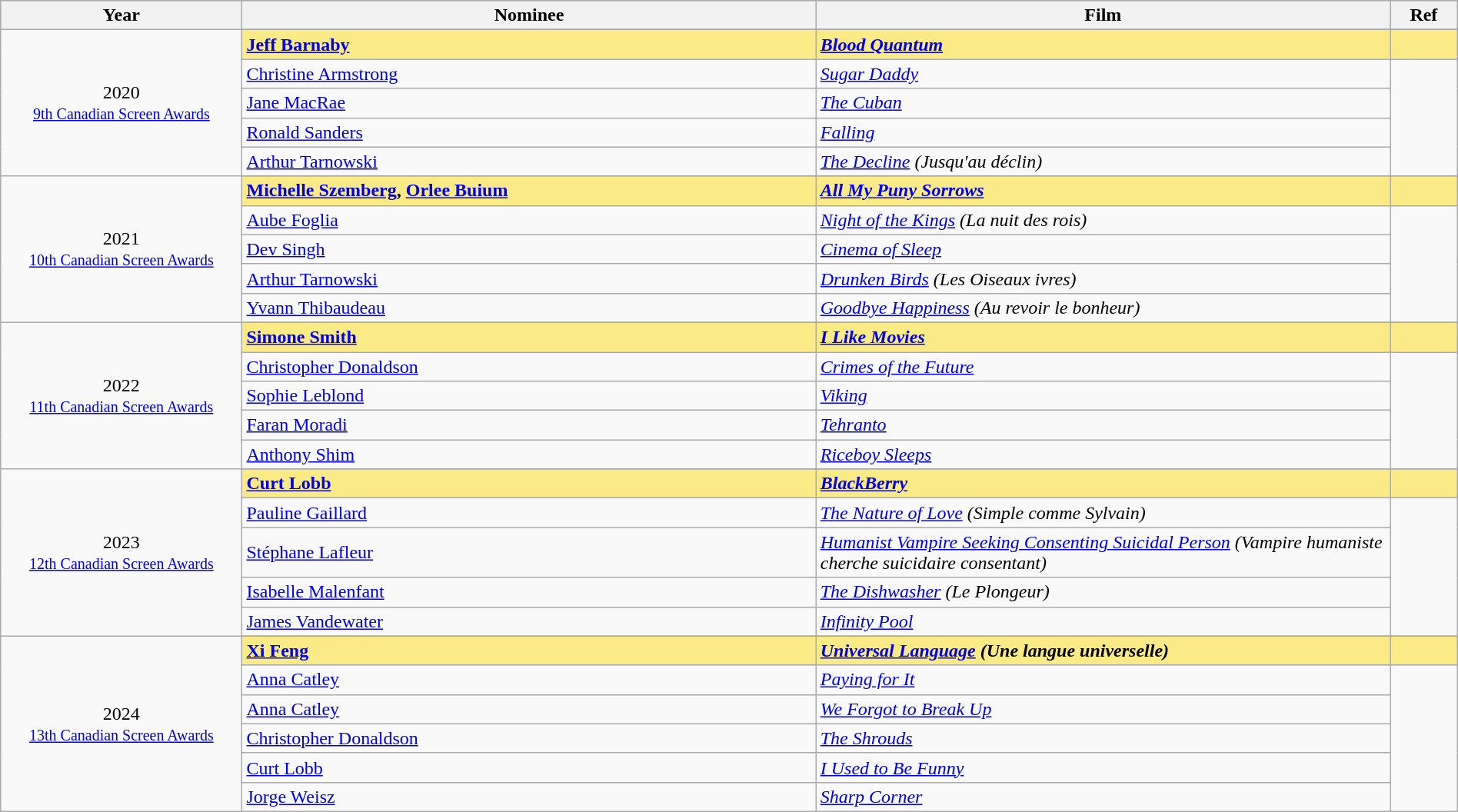<table class="wikitable" style="width:100%;">
<tr style="background:#bebebe;">
<th style="width:8%;">Year</th>
<th style="width:19%;">Nominee</th>
<th style="width:19%;">Film</th>
<th style="width:2%;">Ref</th>
</tr>
<tr>
<td rowspan="6" align="center">2020 <br> <small><a href='#'>9th Canadian Screen Awards</a></small></td>
</tr>
<tr style="background:#FAEB86;">
<td><strong><a href='#'>Jeff Barnaby</a></strong></td>
<td><strong><em><a href='#'>Blood Quantum</a></em></strong></td>
<td></td>
</tr>
<tr>
<td><a href='#'>Christine Armstrong</a></td>
<td><em><a href='#'>Sugar Daddy</a></em></td>
<td rowspan=4></td>
</tr>
<tr>
<td><a href='#'>Jane MacRae</a></td>
<td><em><a href='#'>The Cuban</a></em></td>
</tr>
<tr>
<td><a href='#'>Ronald Sanders</a></td>
<td><em><a href='#'>Falling</a></em></td>
</tr>
<tr>
<td><a href='#'>Arthur Tarnowski</a></td>
<td><em><a href='#'>The Decline</a> (Jusqu'au déclin)</em></td>
</tr>
<tr>
<td rowspan="6" align="center">2021 <br> <small><a href='#'>10th Canadian Screen Awards</a></small></td>
</tr>
<tr style="background:#FAEB86;">
<td><strong><a href='#'>Michelle Szemberg</a>, <a href='#'>Orlee Buium</a></strong></td>
<td><strong><em><a href='#'>All My Puny Sorrows</a></em></strong></td>
<td></td>
</tr>
<tr>
<td><a href='#'>Aube Foglia</a></td>
<td><em><a href='#'>Night of the Kings</a> (La nuit des rois)</em></td>
<td rowspan=4></td>
</tr>
<tr>
<td><a href='#'>Dev Singh</a></td>
<td><em><a href='#'>Cinema of Sleep</a></em></td>
</tr>
<tr>
<td><a href='#'>Arthur Tarnowski</a></td>
<td><em><a href='#'>Drunken Birds</a> (Les Oiseaux ivres)</em></td>
</tr>
<tr>
<td><a href='#'>Yvann Thibaudeau</a></td>
<td><em><a href='#'>Goodbye Happiness</a> (Au revoir le bonheur)</em></td>
</tr>
<tr>
<td rowspan="6" align="center">2022 <br> <small><a href='#'>11th Canadian Screen Awards</a></small></td>
</tr>
<tr style="background:#FAEB86;">
<td><strong><a href='#'>Simone Smith</a></strong></td>
<td><strong><em><a href='#'>I Like Movies</a></em></strong></td>
<td></td>
</tr>
<tr>
<td><a href='#'>Christopher Donaldson</a></td>
<td><em><a href='#'>Crimes of the Future</a></em></td>
<td rowspan=4></td>
</tr>
<tr>
<td><a href='#'>Sophie Leblond</a></td>
<td><em><a href='#'>Viking</a></em></td>
</tr>
<tr>
<td><a href='#'>Faran Moradi</a></td>
<td><em><a href='#'>Tehranto</a></em></td>
</tr>
<tr>
<td><a href='#'>Anthony Shim</a></td>
<td><em><a href='#'>Riceboy Sleeps</a></em></td>
</tr>
<tr>
<td rowspan="6" align="center">2023 <br> <small><a href='#'>12th Canadian Screen Awards</a></small></td>
</tr>
<tr style="background:#FAEB86;">
<td><strong><a href='#'>Curt Lobb</a></strong></td>
<td><strong><em><a href='#'>BlackBerry</a></em></strong></td>
<td></td>
</tr>
<tr>
<td><a href='#'>Pauline Gaillard</a></td>
<td><em><a href='#'>The Nature of Love</a> (Simple comme Sylvain)</em></td>
<td rowspan=4></td>
</tr>
<tr>
<td><a href='#'>Stéphane Lafleur</a></td>
<td><em><a href='#'>Humanist Vampire Seeking Consenting Suicidal Person</a> (Vampire humaniste cherche suicidaire consentant)</em></td>
</tr>
<tr>
<td><a href='#'>Isabelle Malenfant</a></td>
<td><em><a href='#'>The Dishwasher</a> (Le Plongeur)</em></td>
</tr>
<tr>
<td><a href='#'>James Vandewater</a></td>
<td><em><a href='#'>Infinity Pool</a></em></td>
</tr>
<tr>
<td rowspan="7" align="center">2024 <br> <small><a href='#'>13th Canadian Screen Awards</a></small></td>
</tr>
<tr style="background:#FAEB86;">
<td><strong><a href='#'>Xi Feng</a></strong></td>
<td><strong><em><a href='#'>Universal Language</a> (Une langue universelle)</em></strong></td>
<td></td>
</tr>
<tr>
<td><a href='#'>Anna Catley</a></td>
<td><em><a href='#'>Paying for It</a></em></td>
<td rowspan=5></td>
</tr>
<tr>
<td><a href='#'>Anna Catley</a></td>
<td><em><a href='#'>We Forgot to Break Up</a></em></td>
</tr>
<tr>
<td><a href='#'>Christopher Donaldson</a></td>
<td><em><a href='#'>The Shrouds</a></em></td>
</tr>
<tr>
<td><a href='#'>Curt Lobb</a></td>
<td><em><a href='#'>I Used to Be Funny</a></em></td>
</tr>
<tr>
<td><a href='#'>Jorge Weisz</a></td>
<td><em><a href='#'>Sharp Corner</a></em></td>
</tr>
</table>
